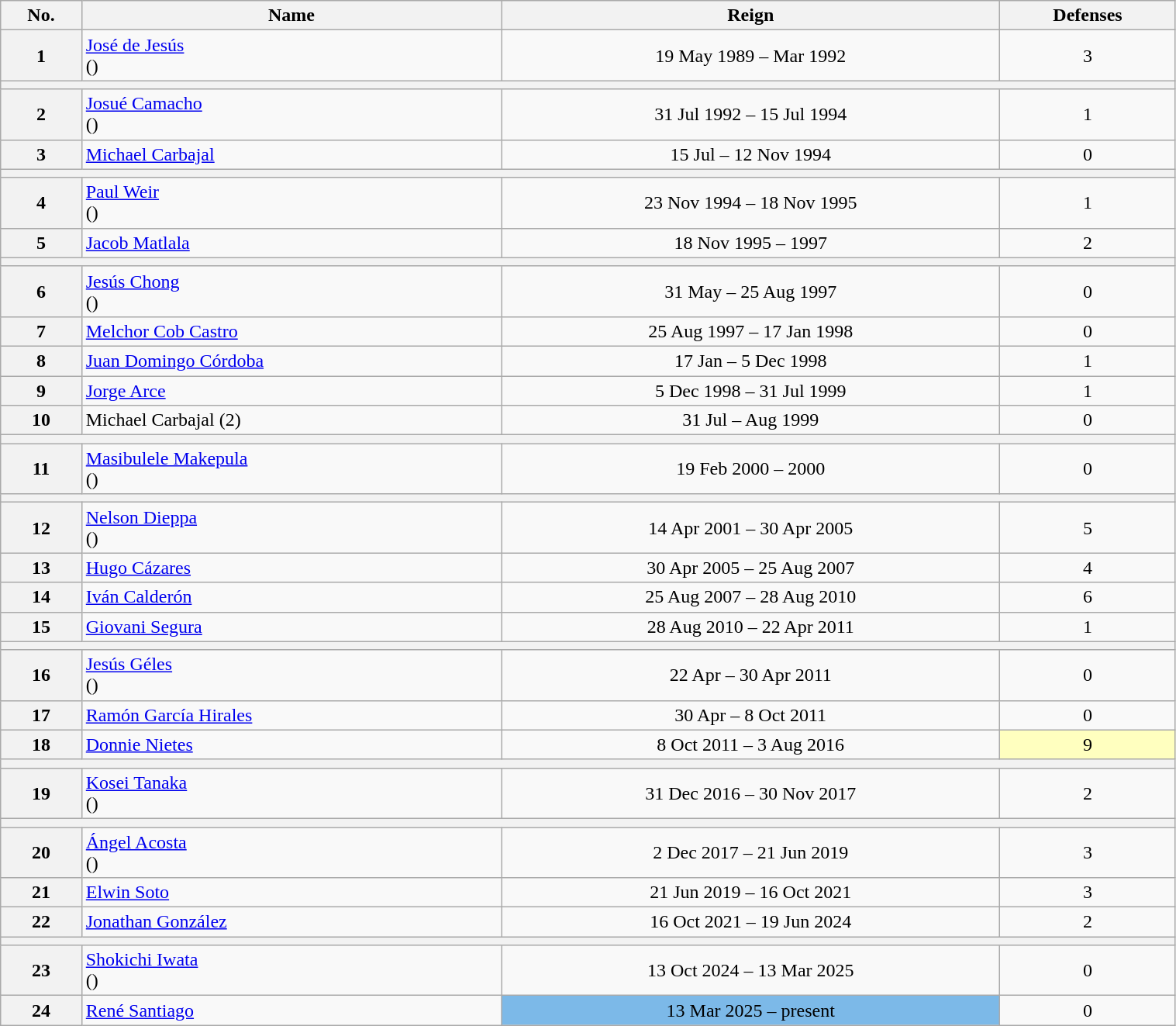<table class="wikitable sortable" style="width:80%;">
<tr>
<th>No.</th>
<th>Name</th>
<th>Reign</th>
<th>Defenses</th>
</tr>
<tr align=center>
<th>1</th>
<td align=left><a href='#'>José de Jesús</a><br>()</td>
<td>19 May 1989 – Mar 1992</td>
<td>3</td>
</tr>
<tr align=center>
<th colspan="4"></th>
</tr>
<tr align=center>
<th>2</th>
<td align=left><a href='#'>Josué Camacho</a><br>()</td>
<td>31 Jul 1992 – 15 Jul 1994</td>
<td>1</td>
</tr>
<tr align=center>
<th>3</th>
<td align=left><a href='#'>Michael Carbajal</a></td>
<td>15 Jul – 12 Nov 1994</td>
<td>0</td>
</tr>
<tr align=center>
<th colspan="4"></th>
</tr>
<tr align=center>
<th>4</th>
<td align=left><a href='#'>Paul Weir</a><br>()</td>
<td>23 Nov 1994 – 18 Nov 1995</td>
<td>1</td>
</tr>
<tr align=center>
<th>5</th>
<td align=left><a href='#'>Jacob Matlala</a></td>
<td>18 Nov 1995 – 1997</td>
<td>2</td>
</tr>
<tr align=center>
<th colspan="4"></th>
</tr>
<tr align=center>
<th>6</th>
<td align=left><a href='#'>Jesús Chong</a><br>()</td>
<td>31 May – 25 Aug 1997</td>
<td>0</td>
</tr>
<tr align=center>
<th>7</th>
<td align=left><a href='#'>Melchor Cob Castro</a></td>
<td>25 Aug 1997 – 17 Jan 1998</td>
<td>0</td>
</tr>
<tr align=center>
<th>8</th>
<td align=left><a href='#'>Juan Domingo Córdoba</a></td>
<td>17 Jan – 5 Dec 1998</td>
<td>1</td>
</tr>
<tr align=center>
<th>9</th>
<td align=left><a href='#'>Jorge Arce</a></td>
<td>5 Dec 1998 – 31 Jul 1999</td>
<td>1</td>
</tr>
<tr align=center>
<th>10</th>
<td align=left>Michael Carbajal (2)</td>
<td>31 Jul – Aug 1999</td>
<td>0</td>
</tr>
<tr align=center>
<th colspan="4"></th>
</tr>
<tr align=center>
<th>11</th>
<td align=left><a href='#'>Masibulele Makepula</a><br>()</td>
<td>19 Feb 2000 – 2000</td>
<td>0</td>
</tr>
<tr align=center>
<th colspan="4"></th>
</tr>
<tr align=center>
<th>12</th>
<td align=left><a href='#'>Nelson Dieppa</a><br>()</td>
<td>14 Apr 2001 – 30 Apr 2005</td>
<td>5</td>
</tr>
<tr align=center>
<th>13</th>
<td align=left><a href='#'>Hugo Cázares</a></td>
<td>30 Apr 2005 – 25 Aug 2007</td>
<td>4</td>
</tr>
<tr align=center>
<th>14</th>
<td align=left><a href='#'>Iván Calderón</a></td>
<td>25 Aug 2007 – 28 Aug 2010</td>
<td>6</td>
</tr>
<tr align=center>
<th>15</th>
<td align=left><a href='#'>Giovani Segura</a></td>
<td>28 Aug 2010 – 22 Apr 2011</td>
<td>1</td>
</tr>
<tr align=center>
<th colspan="4"></th>
</tr>
<tr align=center>
<th>16</th>
<td align=left><a href='#'>Jesús Géles</a><br>()</td>
<td>22 Apr – 30 Apr 2011</td>
<td>0</td>
</tr>
<tr align=center>
<th>17</th>
<td align=left><a href='#'>Ramón García Hirales</a></td>
<td>30 Apr – 8 Oct 2011</td>
<td>0</td>
</tr>
<tr align=center>
<th>18</th>
<td align=left><a href='#'>Donnie Nietes</a></td>
<td>8 Oct 2011 – 3 Aug 2016</td>
<td style="background:#ffffbf;">9</td>
</tr>
<tr align=center>
<th colspan="4"></th>
</tr>
<tr align=center>
<th>19</th>
<td align=left><a href='#'>Kosei Tanaka</a><br>()</td>
<td>31 Dec 2016 – 30 Nov 2017</td>
<td>2</td>
</tr>
<tr align=center>
<th colspan="4"></th>
</tr>
<tr align=center>
<th>20</th>
<td align=left><a href='#'>Ángel Acosta</a><br>()</td>
<td>2 Dec 2017 – 21 Jun 2019</td>
<td>3</td>
</tr>
<tr align=center>
<th>21</th>
<td align=left><a href='#'>Elwin Soto</a></td>
<td>21 Jun 2019 – 16 Oct 2021</td>
<td>3</td>
</tr>
<tr align=center>
<th>22</th>
<td align=left><a href='#'>Jonathan González</a></td>
<td>16 Oct 2021 – 19 Jun 2024</td>
<td>2</td>
</tr>
<tr align=center>
<th colspan="4"></th>
</tr>
<tr align=center>
<th>23</th>
<td align=left><a href='#'>Shokichi Iwata</a><br>()</td>
<td>13 Oct 2024 – 13 Mar 2025</td>
<td>0</td>
</tr>
<tr align=center>
<th>24</th>
<td align=left><a href='#'>René Santiago</a></td>
<td style="background:#7CB9E8;">13 Mar 2025 – present</td>
<td>0</td>
</tr>
</table>
